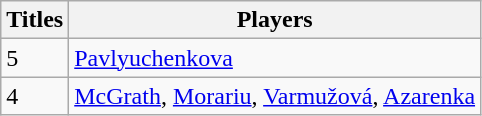<table class="wikitable sortable">
<tr>
<th>Titles</th>
<th>Players</th>
</tr>
<tr>
<td>5</td>
<td> <a href='#'>Pavlyuchenkova</a></td>
</tr>
<tr>
<td>4</td>
<td> <a href='#'>McGrath</a>,  <a href='#'>Morariu</a>,  <a href='#'>Varmužová</a>,  <a href='#'>Azarenka</a></td>
</tr>
</table>
